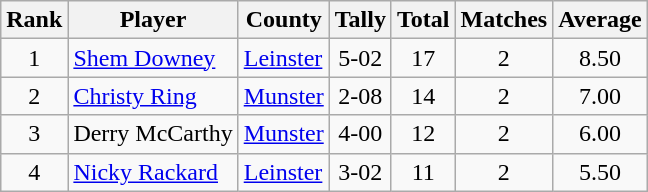<table class="wikitable">
<tr>
<th>Rank</th>
<th>Player</th>
<th>County</th>
<th>Tally</th>
<th>Total</th>
<th>Matches</th>
<th>Average</th>
</tr>
<tr>
<td rowspan=1 align=center>1</td>
<td><a href='#'>Shem Downey</a></td>
<td><a href='#'>Leinster</a></td>
<td align=center>5-02</td>
<td align=center>17</td>
<td align=center>2</td>
<td align=center>8.50</td>
</tr>
<tr>
<td rowspan=1 align=center>2</td>
<td><a href='#'>Christy Ring</a></td>
<td><a href='#'>Munster</a></td>
<td align=center>2-08</td>
<td align=center>14</td>
<td align=center>2</td>
<td align=center>7.00</td>
</tr>
<tr>
<td rowspan=1 align=center>3</td>
<td>Derry McCarthy</td>
<td><a href='#'>Munster</a></td>
<td align=center>4-00</td>
<td align=center>12</td>
<td align=center>2</td>
<td align=center>6.00</td>
</tr>
<tr>
<td rowspan=1 align=center>4</td>
<td><a href='#'>Nicky Rackard</a></td>
<td><a href='#'>Leinster</a></td>
<td align=center>3-02</td>
<td align=center>11</td>
<td align=center>2</td>
<td align=center>5.50</td>
</tr>
</table>
